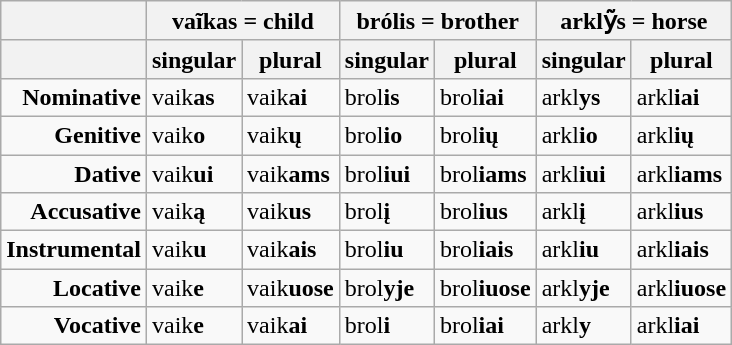<table class="wikitable">
<tr>
<th> </th>
<th colspan=2>vaĩkas = child</th>
<th colspan=2>brólis = brother</th>
<th colspan=2>arklỹs = horse</th>
</tr>
<tr>
<th> </th>
<th>singular</th>
<th>plural</th>
<th>singular</th>
<th>plural</th>
<th>singular</th>
<th>plural</th>
</tr>
<tr>
<td align="right"><strong>Nominative</strong></td>
<td>vaik<strong>as</strong></td>
<td>vaik<strong>ai</strong></td>
<td>brol<strong>is</strong></td>
<td>brol<strong>iai</strong></td>
<td>arkl<strong>ys</strong></td>
<td>arkl<strong>iai</strong></td>
</tr>
<tr>
<td align="right"><strong>Genitive</strong></td>
<td>vaik<strong>o</strong></td>
<td>vaik<strong>ų</strong></td>
<td>brol<strong>io</strong></td>
<td>brol<strong>ių</strong></td>
<td>arkl<strong>io</strong></td>
<td>arkl<strong>ių</strong></td>
</tr>
<tr>
<td align="right"><strong>Dative</strong></td>
<td>vaik<strong>ui</strong></td>
<td>vaik<strong>ams</strong></td>
<td>brol<strong>iui</strong></td>
<td>brol<strong>iams</strong></td>
<td>arkl<strong>iui</strong></td>
<td>arkl<strong>iams</strong></td>
</tr>
<tr>
<td align="right"><strong>Accusative</strong></td>
<td>vaik<strong>ą</strong></td>
<td>vaik<strong>us</strong></td>
<td>brol<strong>į</strong></td>
<td>brol<strong>ius</strong></td>
<td>arkl<strong>į</strong></td>
<td>arkl<strong>ius</strong></td>
</tr>
<tr>
<td align="right"><strong>Instrumental</strong></td>
<td>vaik<strong>u</strong></td>
<td>vaik<strong>ais</strong></td>
<td>brol<strong>iu</strong></td>
<td>brol<strong>iais</strong></td>
<td>arkl<strong>iu</strong></td>
<td>arkl<strong>iais</strong></td>
</tr>
<tr>
<td align="right"><strong>Locative</strong></td>
<td>vaik<strong>e</strong></td>
<td>vaik<strong>uose</strong></td>
<td>brol<strong>yje</strong></td>
<td>brol<strong>iuose</strong></td>
<td>arkl<strong>yje</strong></td>
<td>arkl<strong>iuose</strong></td>
</tr>
<tr>
<td align="right"><strong>Vocative</strong></td>
<td>vaik<strong>e</strong></td>
<td>vaik<strong>ai</strong></td>
<td>brol<strong>i</strong></td>
<td>brol<strong>iai</strong></td>
<td>arkl<strong>y</strong></td>
<td>arkl<strong>iai</strong></td>
</tr>
</table>
